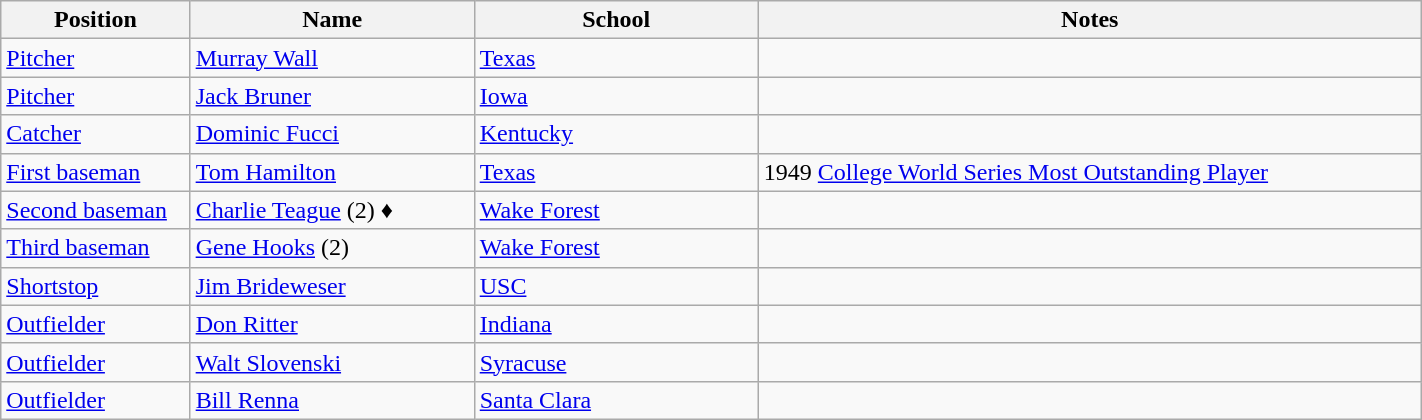<table class="wikitable sortable" style="width:75%;">
<tr>
<th width=10%>Position</th>
<th width=15%>Name</th>
<th width=15%>School</th>
<th width=35% class="unsortable">Notes</th>
</tr>
<tr>
<td><a href='#'>Pitcher</a></td>
<td><a href='#'>Murray Wall</a></td>
<td><a href='#'>Texas</a></td>
<td></td>
</tr>
<tr>
<td><a href='#'>Pitcher</a></td>
<td><a href='#'>Jack Bruner</a></td>
<td><a href='#'>Iowa</a></td>
<td></td>
</tr>
<tr>
<td><a href='#'>Catcher</a></td>
<td><a href='#'>Dominic Fucci</a></td>
<td><a href='#'>Kentucky</a></td>
<td></td>
</tr>
<tr>
<td><a href='#'>First baseman</a></td>
<td><a href='#'>Tom Hamilton</a></td>
<td><a href='#'>Texas</a></td>
<td>1949 <a href='#'>College World Series Most Outstanding Player</a></td>
</tr>
<tr>
<td><a href='#'>Second baseman</a></td>
<td><a href='#'>Charlie Teague</a> (2) ♦</td>
<td><a href='#'>Wake Forest</a></td>
<td></td>
</tr>
<tr>
<td><a href='#'>Third baseman</a></td>
<td><a href='#'>Gene Hooks</a> (2)</td>
<td><a href='#'>Wake Forest</a></td>
<td></td>
</tr>
<tr>
<td><a href='#'>Shortstop</a></td>
<td><a href='#'>Jim Brideweser</a></td>
<td><a href='#'>USC</a></td>
<td></td>
</tr>
<tr>
<td><a href='#'>Outfielder</a></td>
<td><a href='#'>Don Ritter</a></td>
<td><a href='#'>Indiana</a></td>
<td></td>
</tr>
<tr>
<td><a href='#'>Outfielder</a></td>
<td><a href='#'>Walt Slovenski</a></td>
<td><a href='#'>Syracuse</a></td>
<td></td>
</tr>
<tr>
<td><a href='#'>Outfielder</a></td>
<td><a href='#'>Bill Renna</a></td>
<td><a href='#'>Santa Clara</a></td>
<td></td>
</tr>
</table>
